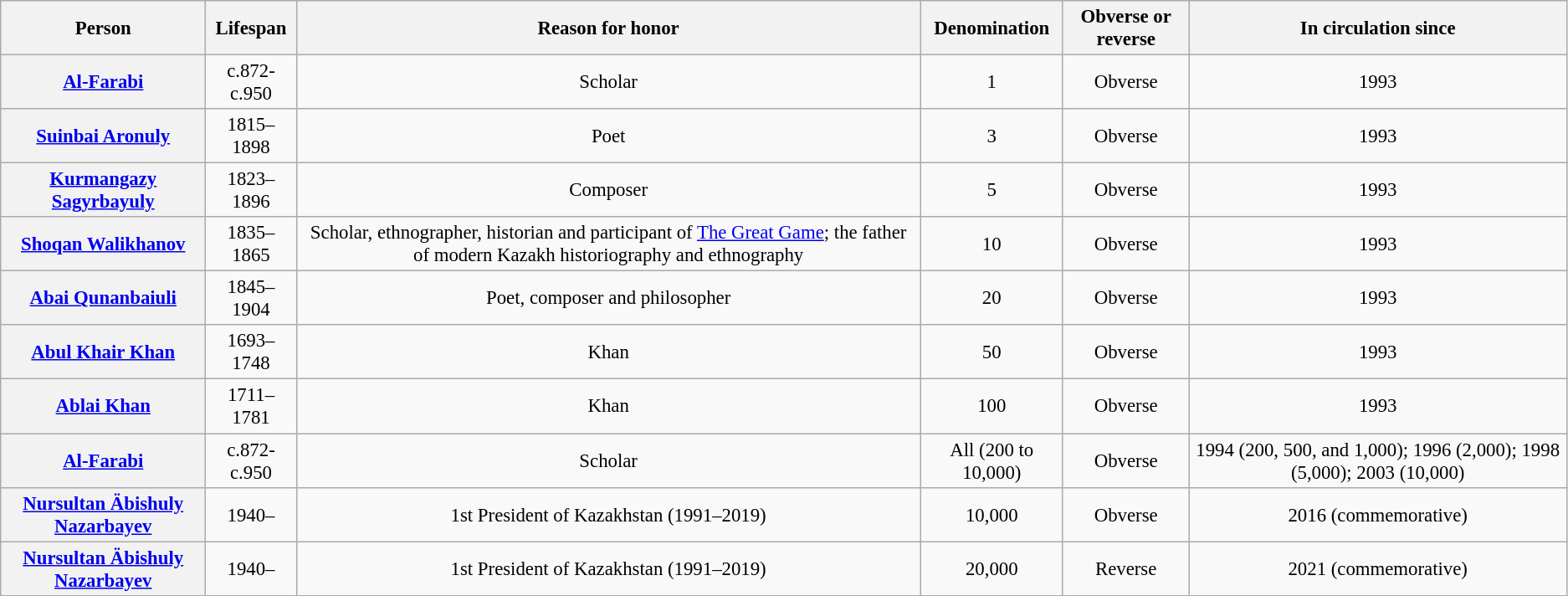<table class="wikitable" style="font-size: 95%; text-align:center;">
<tr>
<th>Person</th>
<th>Lifespan</th>
<th>Reason for honor</th>
<th>Denomination</th>
<th>Obverse or reverse</th>
<th>In circulation since</th>
</tr>
<tr>
<th><a href='#'>Al-Farabi</a></th>
<td>c.872-c.950</td>
<td>Scholar</td>
<td>1</td>
<td>Obverse</td>
<td>1993</td>
</tr>
<tr>
<th><a href='#'>Suinbai Aronuly</a></th>
<td>1815–1898</td>
<td>Poet</td>
<td>3</td>
<td>Obverse</td>
<td>1993</td>
</tr>
<tr>
<th><a href='#'>Kurmangazy Sagyrbayuly</a></th>
<td>1823–1896</td>
<td>Composer</td>
<td>5</td>
<td>Obverse</td>
<td>1993</td>
</tr>
<tr>
<th><a href='#'>Shoqan Walikhanov</a></th>
<td>1835–1865</td>
<td>Scholar, ethnographer, historian and participant of <a href='#'>The Great Game</a>; the father of modern Kazakh historiography and ethnography</td>
<td>10</td>
<td>Obverse</td>
<td>1993</td>
</tr>
<tr>
<th><a href='#'>Abai Qunanbaiuli</a></th>
<td>1845–1904</td>
<td>Poet, composer and philosopher</td>
<td>20</td>
<td>Obverse</td>
<td>1993</td>
</tr>
<tr>
<th><a href='#'>Abul Khair Khan</a></th>
<td>1693–1748</td>
<td>Khan</td>
<td>50</td>
<td>Obverse</td>
<td>1993</td>
</tr>
<tr>
<th><a href='#'>Ablai Khan</a></th>
<td>1711–1781</td>
<td>Khan</td>
<td>100</td>
<td>Obverse</td>
<td>1993</td>
</tr>
<tr>
<th><a href='#'>Al-Farabi</a></th>
<td>c.872-c.950</td>
<td>Scholar</td>
<td>All (200 to 10,000)</td>
<td>Obverse</td>
<td>1994 (200, 500, and 1,000); 1996 (2,000); 1998 (5,000); 2003 (10,000)</td>
</tr>
<tr>
<th><a href='#'>Nursultan Äbishuly Nazarbayev</a></th>
<td>1940–</td>
<td>1st President of Kazakhstan (1991–2019)</td>
<td>10,000</td>
<td>Obverse</td>
<td>2016 (commemorative)</td>
</tr>
<tr>
<th><a href='#'>Nursultan Äbishuly Nazarbayev</a></th>
<td>1940–</td>
<td>1st President of Kazakhstan (1991–2019)</td>
<td>20,000</td>
<td>Reverse</td>
<td>2021 (commemorative)</td>
</tr>
<tr>
</tr>
</table>
